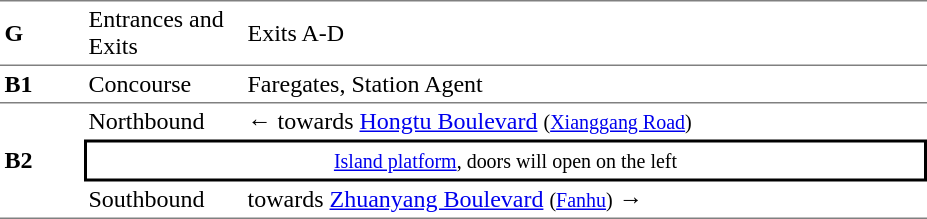<table table border=0 cellspacing=0 cellpadding=3>
<tr>
<td style="border-top:solid 1px gray;border-bottom:solid 1px gray;" width=50><strong>G</strong></td>
<td style="border-top:solid 1px gray;border-bottom:solid 1px gray;" width=100>Entrances and Exits</td>
<td style="border-top:solid 1px gray;border-bottom:solid 1px gray;" width=450>Exits A-D</td>
</tr>
<tr>
<td style="border-top:solid 0px gray;border-bottom:solid 1px gray;" width=50><strong>B1</strong></td>
<td style="border-top:solid 0px gray;border-bottom:solid 1px gray;" width=100>Concourse</td>
<td style="border-top:solid 0px gray;border-bottom:solid 1px gray;" width=450>Faregates, Station Agent</td>
</tr>
<tr>
<td style="border-bottom:solid 1px gray;" rowspan=3><strong>B2</strong></td>
<td>Northbound</td>
<td>←  towards <a href='#'>Hongtu Boulevard</a> <small>(<a href='#'>Xianggang Road</a>)</small></td>
</tr>
<tr>
<td style="border-right:solid 2px black;border-left:solid 2px black;border-top:solid 2px black;border-bottom:solid 2px black;text-align:center;" colspan=2><small><a href='#'>Island platform</a>, doors will open on the left</small></td>
</tr>
<tr>
<td style="border-bottom:solid 1px gray;">Southbound</td>
<td style="border-bottom:solid 1px gray;"> towards <a href='#'>Zhuanyang Boulevard</a> <small>(<a href='#'>Fanhu</a>)</small> →</td>
</tr>
</table>
